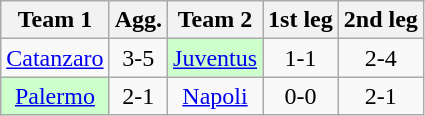<table class="wikitable" style="text-align: center">
<tr>
<th>Team 1</th>
<th>Agg.</th>
<th>Team 2</th>
<th>1st leg</th>
<th>2nd leg</th>
</tr>
<tr>
<td><a href='#'>Catanzaro</a></td>
<td>3-5</td>
<td bgcolor="ccffcc"><a href='#'>Juventus</a></td>
<td>1-1</td>
<td>2-4</td>
</tr>
<tr>
<td bgcolor="ccffcc"><a href='#'>Palermo</a></td>
<td>2-1</td>
<td><a href='#'>Napoli</a></td>
<td>0-0</td>
<td>2-1</td>
</tr>
</table>
